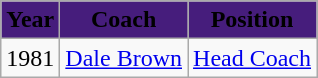<table class="wikitable">
<tr style="text-align:center;">
<th style="background:#461D7C;" align="center"><span>Year</span></th>
<th style="background:#461D7C;" align="center"><span>Coach</span></th>
<th style="background:#461D7C;" align="center"><span>Position</span></th>
</tr>
<tr style="text-align:center;">
<td>1981</td>
<td><a href='#'>Dale Brown</a></td>
<td><a href='#'>Head Coach</a></td>
</tr>
</table>
